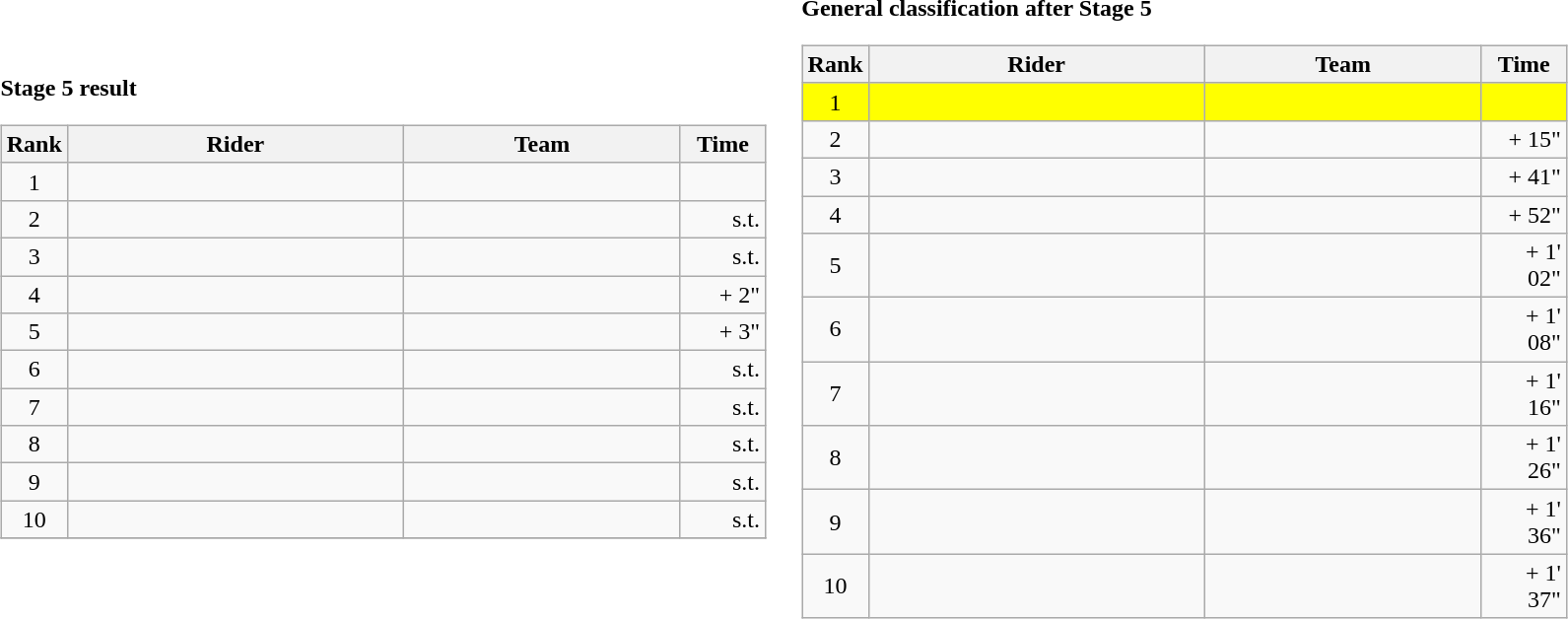<table>
<tr>
<td><strong>Stage 5 result</strong><br><table class="wikitable">
<tr>
<th width="8">Rank</th>
<th width="220">Rider</th>
<th width="180">Team</th>
<th width="50">Time</th>
</tr>
<tr>
<td style="text-align:center;">1</td>
<td></td>
<td></td>
<td align="right"></td>
</tr>
<tr>
<td style="text-align:center;">2</td>
<td></td>
<td></td>
<td align="right">s.t.</td>
</tr>
<tr>
<td style="text-align:center;">3</td>
<td> </td>
<td></td>
<td align="right">s.t.</td>
</tr>
<tr>
<td style="text-align:center;">4</td>
<td></td>
<td></td>
<td align="right">+ 2"</td>
</tr>
<tr>
<td style="text-align:center;">5</td>
<td></td>
<td></td>
<td align="right">+ 3"</td>
</tr>
<tr>
<td style="text-align:center;">6</td>
<td></td>
<td></td>
<td align="right">s.t.</td>
</tr>
<tr>
<td style="text-align:center;">7</td>
<td></td>
<td></td>
<td align="right">s.t.</td>
</tr>
<tr>
<td style="text-align:center;">8</td>
<td></td>
<td></td>
<td align="right">s.t.</td>
</tr>
<tr>
<td style="text-align:center;">9</td>
<td></td>
<td></td>
<td align="right">s.t.</td>
</tr>
<tr>
<td style="text-align:center;">10</td>
<td></td>
<td></td>
<td align="right">s.t.</td>
</tr>
<tr>
</tr>
</table>
</td>
<td></td>
<td><strong>General classification after Stage 5</strong><br><table class="wikitable">
<tr>
<th width="8">Rank</th>
<th width="220">Rider</th>
<th width="180">Team</th>
<th width="50">Time</th>
</tr>
<tr bgcolor=Yellow>
<td style="text-align:center;">1</td>
<td> </td>
<td></td>
<td align="right"></td>
</tr>
<tr>
<td style="text-align:center;">2</td>
<td></td>
<td></td>
<td align="right">+ 15"</td>
</tr>
<tr>
<td style="text-align:center;">3</td>
<td></td>
<td></td>
<td align="right">+ 41"</td>
</tr>
<tr>
<td style="text-align:center;">4</td>
<td></td>
<td></td>
<td align="right">+ 52"</td>
</tr>
<tr>
<td style="text-align:center;">5</td>
<td></td>
<td></td>
<td align="right">+ 1' 02"</td>
</tr>
<tr>
<td style="text-align:center;">6</td>
<td></td>
<td></td>
<td align="right">+ 1' 08"</td>
</tr>
<tr>
<td style="text-align:center;">7</td>
<td></td>
<td></td>
<td align="right">+ 1' 16"</td>
</tr>
<tr>
<td style="text-align:center;">8</td>
<td></td>
<td></td>
<td align="right">+ 1' 26"</td>
</tr>
<tr>
<td style="text-align:center;">9</td>
<td></td>
<td></td>
<td align="right">+ 1' 36"</td>
</tr>
<tr>
<td style="text-align:center;">10</td>
<td></td>
<td></td>
<td align="right">+ 1' 37"</td>
</tr>
</table>
</td>
</tr>
</table>
